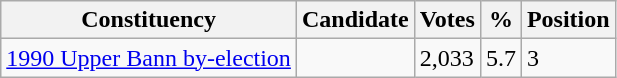<table class="wikitable sortable">
<tr>
<th>Constituency</th>
<th>Candidate</th>
<th>Votes</th>
<th>%</th>
<th>Position</th>
</tr>
<tr>
<td><a href='#'>1990 Upper Bann by-election</a></td>
<td></td>
<td>2,033</td>
<td>5.7</td>
<td>3</td>
</tr>
</table>
